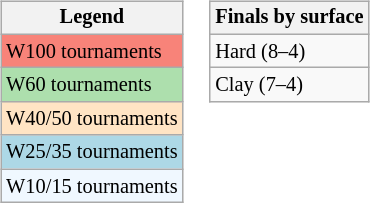<table>
<tr valign=top>
<td><br><table class=wikitable style="font-size:85%">
<tr>
<th>Legend</th>
</tr>
<tr style="background:#f88379;">
<td>W100 tournaments</td>
</tr>
<tr style="background:#addfad;">
<td>W60 tournaments</td>
</tr>
<tr style="background:#ffe4c4;">
<td>W40/50 tournaments</td>
</tr>
<tr style="background:lightblue;">
<td>W25/35 tournaments</td>
</tr>
<tr style="background:#f0f8ff;">
<td>W10/15 tournaments</td>
</tr>
</table>
</td>
<td><br><table class=wikitable style="font-size:85%">
<tr>
<th>Finals by surface</th>
</tr>
<tr>
<td>Hard (8–4)</td>
</tr>
<tr>
<td>Clay (7–4)</td>
</tr>
</table>
</td>
</tr>
</table>
